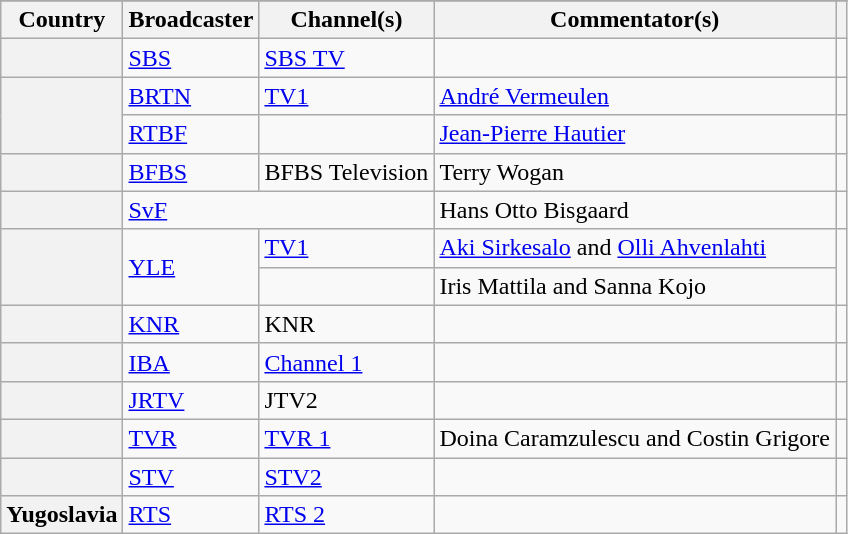<table class="wikitable plainrowheaders ">
<tr>
</tr>
<tr>
<th scope="col">Country</th>
<th scope="col">Broadcaster</th>
<th scope="col">Channel(s)</th>
<th scope="col">Commentator(s)</th>
<th scope="col"></th>
</tr>
<tr>
<th scope="row"></th>
<td><a href='#'>SBS</a></td>
<td><a href='#'>SBS TV</a></td>
<td></td>
<td style="text-align:center"></td>
</tr>
<tr>
<th scope="rowgroup" rowspan="2"></th>
<td><a href='#'>BRTN</a></td>
<td><a href='#'>TV1</a></td>
<td><a href='#'>André Vermeulen</a></td>
<td style="text-align:center"></td>
</tr>
<tr>
<td><a href='#'>RTBF</a></td>
<td></td>
<td><a href='#'>Jean-Pierre Hautier</a></td>
<td style="text-align:center"></td>
</tr>
<tr>
<th scope="row"></th>
<td><a href='#'>BFBS</a></td>
<td>BFBS Television</td>
<td>Terry Wogan</td>
<td style="text-align:center"></td>
</tr>
<tr>
<th scope="row"></th>
<td colspan="2"><a href='#'>SvF</a></td>
<td>Hans Otto Bisgaard</td>
<td style="text-align:center"></td>
</tr>
<tr>
<th scope="rowgroup" rowspan="2"></th>
<td rowspan="2"><a href='#'>YLE</a></td>
<td><a href='#'>TV1</a></td>
<td><a href='#'>Aki Sirkesalo</a> and <a href='#'>Olli Ahvenlahti</a></td>
<td rowspan="2" style="text-align:center"></td>
</tr>
<tr>
<td></td>
<td>Iris Mattila and Sanna Kojo</td>
</tr>
<tr>
<th scope="row"></th>
<td><a href='#'>KNR</a></td>
<td>KNR</td>
<td></td>
<td style="text-align:center"></td>
</tr>
<tr>
<th scope="row"></th>
<td><a href='#'>IBA</a></td>
<td><a href='#'>Channel 1</a></td>
<td></td>
<td style="text-align:center"></td>
</tr>
<tr>
<th scope="row"></th>
<td><a href='#'>JRTV</a></td>
<td>JTV2</td>
<td></td>
<td style="text-align:center"></td>
</tr>
<tr>
<th scope="row"></th>
<td><a href='#'>TVR</a></td>
<td><a href='#'>TVR 1</a></td>
<td>Doina Caramzulescu and Costin Grigore</td>
<td style="text-align:center"></td>
</tr>
<tr>
<th scope="row"></th>
<td><a href='#'>STV</a></td>
<td><a href='#'>STV2</a></td>
<td></td>
<td style="text-align:center"></td>
</tr>
<tr>
<th scope="row"> Yugoslavia</th>
<td><a href='#'>RTS</a></td>
<td><a href='#'>RTS 2</a></td>
<td></td>
<td style="text-align:center"></td>
</tr>
</table>
